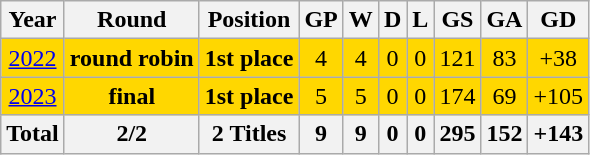<table class="wikitable" style="text-align: center;">
<tr>
<th>Year</th>
<th>Round</th>
<th>Position</th>
<th>GP</th>
<th>W</th>
<th>D</th>
<th>L</th>
<th>GS</th>
<th>GA</th>
<th>GD</th>
</tr>
<tr bgcolor=Gold>
<td><a href='#'>2022</a> </td>
<td><strong>round robin</strong></td>
<td><strong>1st place</strong></td>
<td>4</td>
<td>4</td>
<td>0</td>
<td>0</td>
<td>121</td>
<td>83</td>
<td>+38</td>
</tr>
<tr bgcolor=Gold>
<td><a href='#'>2023</a> </td>
<td><strong>final</strong></td>
<td><strong>1st place</strong></td>
<td>5</td>
<td>5</td>
<td>0</td>
<td>0</td>
<td>174</td>
<td>69</td>
<td>+105</td>
</tr>
<tr>
<th>Total</th>
<th>2/2</th>
<th>2 Titles</th>
<th>9</th>
<th>9</th>
<th>0</th>
<th>0</th>
<th>295</th>
<th>152</th>
<th>+143</th>
</tr>
</table>
